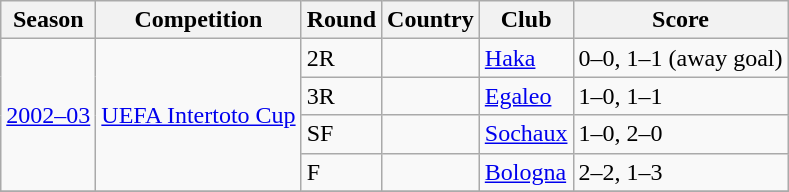<table class="wikitable">
<tr>
<th>Season</th>
<th>Competition</th>
<th>Round</th>
<th>Country</th>
<th>Club</th>
<th>Score</th>
</tr>
<tr>
<td rowspan=4 align="center"><a href='#'>2002–03</a></td>
<td rowspan=4 align="center"><a href='#'>UEFA Intertoto Cup</a></td>
<td>2R</td>
<td align="center"></td>
<td><a href='#'>Haka</a></td>
<td>0–0, 1–1 (away goal)</td>
</tr>
<tr>
<td>3R</td>
<td align="center"></td>
<td><a href='#'>Egaleo</a></td>
<td>1–0, 1–1</td>
</tr>
<tr>
<td>SF</td>
<td align="center"></td>
<td><a href='#'>Sochaux</a></td>
<td>1–0, 2–0</td>
</tr>
<tr>
<td>F</td>
<td align="center"></td>
<td><a href='#'>Bologna</a></td>
<td>2–2, 1–3</td>
</tr>
<tr>
</tr>
</table>
